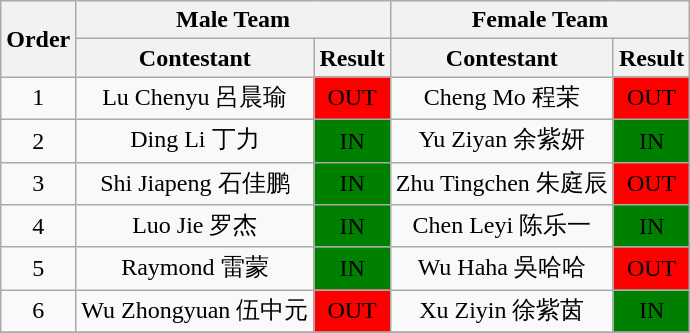<table class="wikitable" style="text-align:center">
<tr>
<th rowspan="2">Order</th>
<th colspan="2">Male Team</th>
<th colspan="2">Female Team</th>
</tr>
<tr>
<th>Contestant</th>
<th>Result</th>
<th>Contestant</th>
<th>Result</th>
</tr>
<tr>
<td>1</td>
<td>Lu Chenyu 呂晨瑜</td>
<td style="background:red; ">OUT</td>
<td>Cheng Mo 程茉</td>
<td style="background:red; ">OUT</td>
</tr>
<tr>
<td>2</td>
<td>Ding Li 丁力</td>
<td style="background:green; ">IN</td>
<td>Yu Ziyan 余紫妍</td>
<td style="background:green; ">IN</td>
</tr>
<tr>
<td>3</td>
<td>Shi Jiapeng 石佳鹏</td>
<td style="background:green; ">IN</td>
<td>Zhu Tingchen 朱庭辰</td>
<td style="background:red; ">OUT</td>
</tr>
<tr>
<td>4</td>
<td>Luo Jie 罗杰</td>
<td style="background:green; ">IN</td>
<td>Chen Leyi 陈乐一</td>
<td style="background:green; ">IN</td>
</tr>
<tr>
<td>5</td>
<td>Raymond 雷蒙</td>
<td style="background:green; ">IN</td>
<td>Wu Haha 吳哈哈</td>
<td style="background:red; ">OUT</td>
</tr>
<tr>
<td>6</td>
<td>Wu Zhongyuan 伍中元</td>
<td style="background:red; ">OUT</td>
<td>Xu Ziyin  徐紫茵</td>
<td style="background:green; ">IN</td>
</tr>
<tr>
</tr>
</table>
